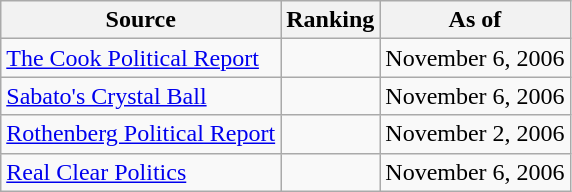<table class="wikitable" style="text-align:center">
<tr>
<th>Source</th>
<th>Ranking</th>
<th>As of</th>
</tr>
<tr>
<td align=left><a href='#'>The Cook Political Report</a></td>
<td></td>
<td>November 6, 2006</td>
</tr>
<tr>
<td align=left><a href='#'>Sabato's Crystal Ball</a></td>
<td></td>
<td>November 6, 2006</td>
</tr>
<tr>
<td align=left><a href='#'>Rothenberg Political Report</a></td>
<td></td>
<td>November 2, 2006</td>
</tr>
<tr>
<td align=left><a href='#'>Real Clear Politics</a></td>
<td></td>
<td>November 6, 2006</td>
</tr>
</table>
